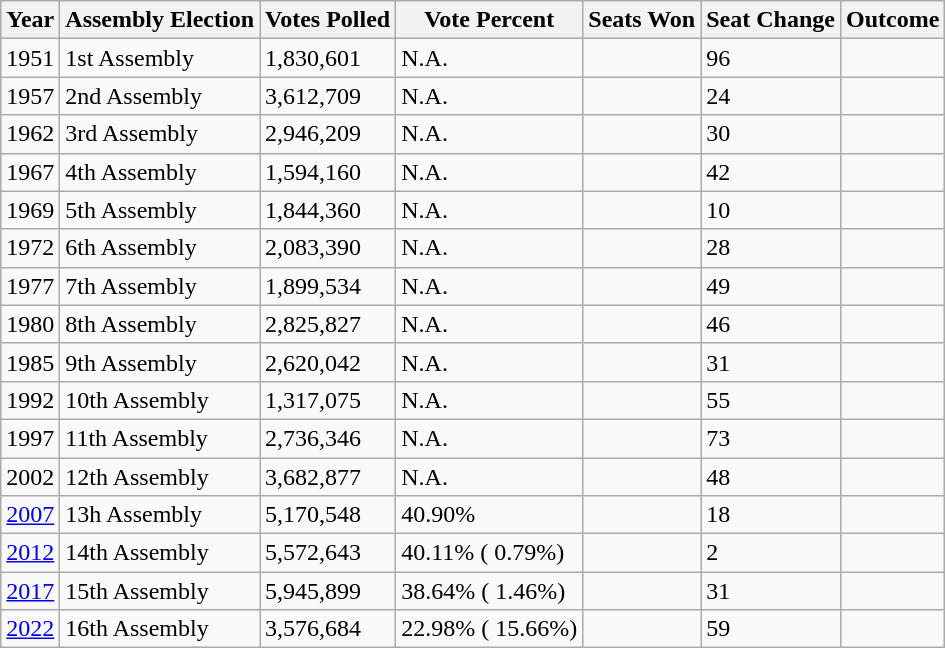<table class="wikitable">
<tr>
<th>Year</th>
<th>Assembly Election</th>
<th>Votes Polled</th>
<th>Vote Percent</th>
<th>Seats Won</th>
<th>Seat Change</th>
<th>Outcome</th>
</tr>
<tr>
<td>1951</td>
<td>1st Assembly</td>
<td>1,830,601</td>
<td>N.A.</td>
<td></td>
<td> 96</td>
<td></td>
</tr>
<tr>
<td>1957</td>
<td>2nd Assembly</td>
<td>3,612,709</td>
<td>N.A.</td>
<td></td>
<td> 24</td>
<td></td>
</tr>
<tr>
<td>1962</td>
<td>3rd Assembly</td>
<td>2,946,209</td>
<td>N.A.</td>
<td></td>
<td> 30</td>
<td></td>
</tr>
<tr>
<td>1967</td>
<td>4th Assembly</td>
<td>1,594,160</td>
<td>N.A.</td>
<td></td>
<td> 42</td>
<td></td>
</tr>
<tr>
<td>1969</td>
<td>5th Assembly</td>
<td>1,844,360</td>
<td>N.A.</td>
<td></td>
<td> 10</td>
<td></td>
</tr>
<tr>
<td>1972</td>
<td>6th Assembly</td>
<td>2,083,390</td>
<td>N.A.</td>
<td></td>
<td> 28</td>
<td></td>
</tr>
<tr>
<td>1977</td>
<td>7th Assembly</td>
<td>1,899,534</td>
<td>N.A.</td>
<td></td>
<td> 49</td>
<td></td>
</tr>
<tr>
<td>1980</td>
<td>8th Assembly</td>
<td>2,825,827</td>
<td>N.A.</td>
<td></td>
<td> 46</td>
<td></td>
</tr>
<tr>
<td>1985</td>
<td>9th Assembly</td>
<td>2,620,042</td>
<td>N.A.</td>
<td></td>
<td> 31</td>
<td></td>
</tr>
<tr>
<td>1992</td>
<td>10th Assembly</td>
<td>1,317,075</td>
<td>N.A.</td>
<td></td>
<td> 55</td>
<td></td>
</tr>
<tr>
<td>1997</td>
<td>11th Assembly</td>
<td>2,736,346</td>
<td>N.A.</td>
<td></td>
<td> 73</td>
<td></td>
</tr>
<tr>
<td>2002</td>
<td>12th Assembly</td>
<td>3,682,877</td>
<td>N.A.</td>
<td></td>
<td> 48</td>
<td></td>
</tr>
<tr>
<td><a href='#'>2007</a></td>
<td>13h Assembly</td>
<td>5,170,548</td>
<td>40.90%</td>
<td></td>
<td> 18</td>
<td></td>
</tr>
<tr>
<td><a href='#'>2012</a></td>
<td>14th Assembly</td>
<td>5,572,643</td>
<td>40.11% ( 0.79%)</td>
<td></td>
<td> 2</td>
<td></td>
</tr>
<tr>
<td><a href='#'>2017</a></td>
<td>15th Assembly</td>
<td>5,945,899</td>
<td>38.64% ( 1.46%)</td>
<td></td>
<td> 31</td>
<td></td>
</tr>
<tr>
<td><a href='#'>2022</a></td>
<td>16th Assembly</td>
<td>3,576,684</td>
<td>22.98% ( 15.66%)</td>
<td></td>
<td> 59</td>
<td></td>
</tr>
</table>
